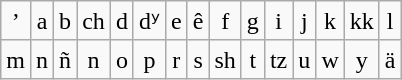<table class="wikitable" style="text-align: center;">
<tr>
<td>’</td>
<td>a</td>
<td>b</td>
<td>ch</td>
<td>d</td>
<td>dʸ</td>
<td>e</td>
<td>ê</td>
<td>f</td>
<td>g</td>
<td>i</td>
<td>j</td>
<td>k</td>
<td>kk</td>
<td>l</td>
</tr>
<tr>
<td>m</td>
<td>n</td>
<td>ñ</td>
<td>n</td>
<td>o</td>
<td>p</td>
<td>r</td>
<td>s</td>
<td>sh</td>
<td>t</td>
<td>tz</td>
<td>u</td>
<td>w</td>
<td>y</td>
<td>ä</td>
</tr>
</table>
